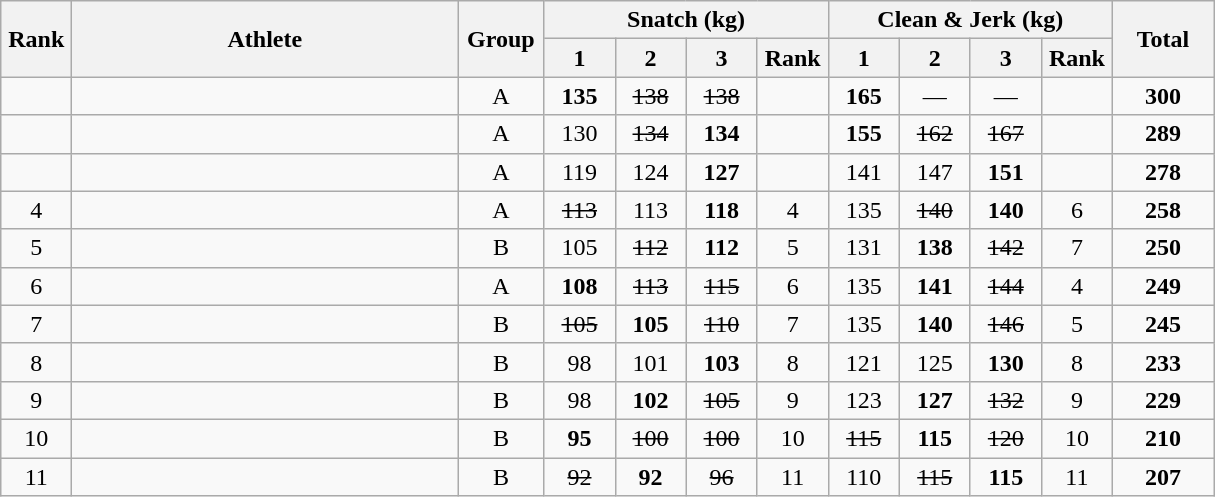<table class = "wikitable" style="text-align:center;">
<tr>
<th rowspan=2 width=40>Rank</th>
<th rowspan=2 width=250>Athlete</th>
<th rowspan=2 width=50>Group</th>
<th colspan=4>Snatch (kg)</th>
<th colspan=4>Clean & Jerk (kg)</th>
<th rowspan=2 width=60>Total</th>
</tr>
<tr>
<th width=40>1</th>
<th width=40>2</th>
<th width=40>3</th>
<th width=40>Rank</th>
<th width=40>1</th>
<th width=40>2</th>
<th width=40>3</th>
<th width=40>Rank</th>
</tr>
<tr>
<td></td>
<td align=left></td>
<td>A</td>
<td><strong>135</strong></td>
<td><s>138</s></td>
<td><s>138</s></td>
<td></td>
<td><strong>165</strong></td>
<td>—</td>
<td>—</td>
<td></td>
<td><strong>300</strong></td>
</tr>
<tr>
<td></td>
<td align=left></td>
<td>A</td>
<td>130</td>
<td><s>134</s></td>
<td><strong>134</strong></td>
<td></td>
<td><strong>155</strong></td>
<td><s>162</s></td>
<td><s>167</s></td>
<td></td>
<td><strong>289</strong></td>
</tr>
<tr>
<td></td>
<td align=left></td>
<td>A</td>
<td>119</td>
<td>124</td>
<td><strong>127</strong></td>
<td></td>
<td>141</td>
<td>147</td>
<td><strong>151</strong></td>
<td></td>
<td><strong>278</strong></td>
</tr>
<tr>
<td>4</td>
<td align=left></td>
<td>A</td>
<td><s>113</s></td>
<td>113</td>
<td><strong>118</strong></td>
<td>4</td>
<td>135</td>
<td><s>140</s></td>
<td><strong>140</strong></td>
<td>6</td>
<td><strong>258</strong></td>
</tr>
<tr>
<td>5</td>
<td align=left></td>
<td>B</td>
<td>105</td>
<td><s>112</s></td>
<td><strong>112</strong></td>
<td>5</td>
<td>131</td>
<td><strong>138</strong></td>
<td><s>142</s></td>
<td>7</td>
<td><strong>250</strong></td>
</tr>
<tr>
<td>6</td>
<td align=left></td>
<td>A</td>
<td><strong>108</strong></td>
<td><s>113</s></td>
<td><s>115</s></td>
<td>6</td>
<td>135</td>
<td><strong>141</strong></td>
<td><s>144</s></td>
<td>4</td>
<td><strong>249</strong></td>
</tr>
<tr>
<td>7</td>
<td align=left></td>
<td>B</td>
<td><s>105</s></td>
<td><strong>105</strong></td>
<td><s>110</s></td>
<td>7</td>
<td>135</td>
<td><strong>140</strong></td>
<td><s>146</s></td>
<td>5</td>
<td><strong>245</strong></td>
</tr>
<tr>
<td>8</td>
<td align=left></td>
<td>B</td>
<td>98</td>
<td>101</td>
<td><strong>103</strong></td>
<td>8</td>
<td>121</td>
<td>125</td>
<td><strong>130</strong></td>
<td>8</td>
<td><strong>233</strong></td>
</tr>
<tr>
<td>9</td>
<td align=left></td>
<td>B</td>
<td>98</td>
<td><strong>102</strong></td>
<td><s>105</s></td>
<td>9</td>
<td>123</td>
<td><strong>127</strong></td>
<td><s>132</s></td>
<td>9</td>
<td><strong>229</strong></td>
</tr>
<tr>
<td>10</td>
<td align=left></td>
<td>B</td>
<td><strong>95</strong></td>
<td><s>100</s></td>
<td><s>100</s></td>
<td>10</td>
<td><s>115</s></td>
<td><strong>115</strong></td>
<td><s>120</s></td>
<td>10</td>
<td><strong>210</strong></td>
</tr>
<tr>
<td>11</td>
<td align=left></td>
<td>B</td>
<td><s>92</s></td>
<td><strong>92</strong></td>
<td><s>96</s></td>
<td>11</td>
<td>110</td>
<td><s>115</s></td>
<td><strong>115</strong></td>
<td>11</td>
<td><strong>207</strong></td>
</tr>
</table>
